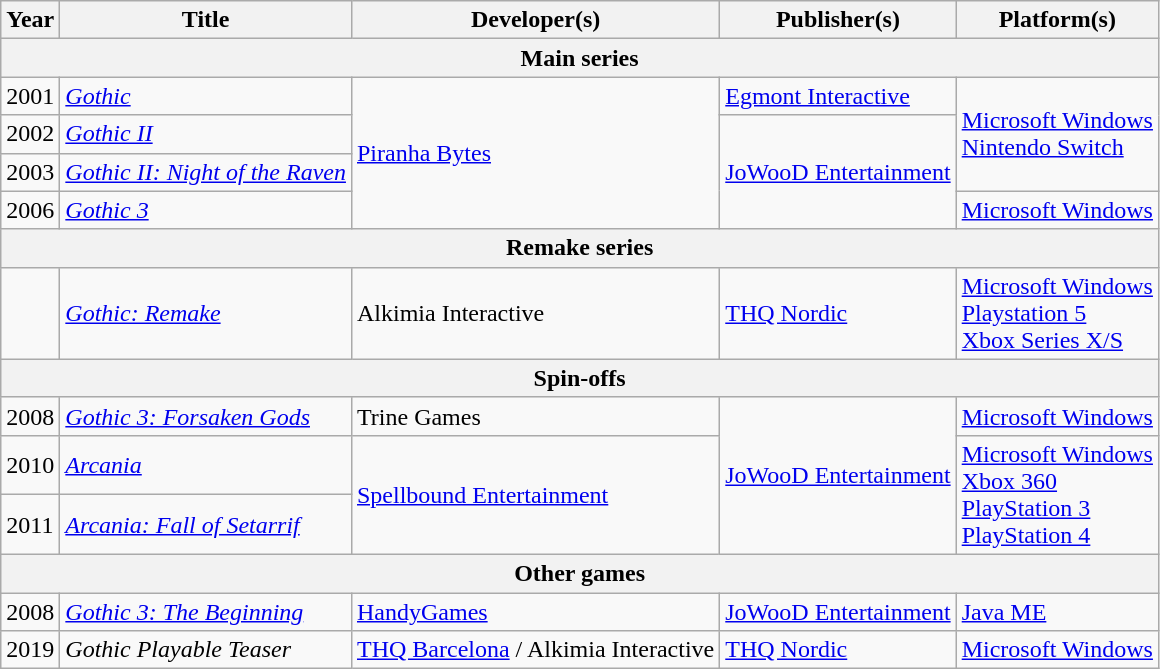<table class="wikitable">
<tr>
<th>Year</th>
<th>Title</th>
<th>Developer(s)</th>
<th>Publisher(s)</th>
<th>Platform(s)</th>
</tr>
<tr>
<th colspan="5">Main series</th>
</tr>
<tr>
<td>2001</td>
<td><a href='#'><em>Gothic</em></a></td>
<td rowspan="4"><a href='#'>Piranha Bytes</a></td>
<td><a href='#'>Egmont Interactive</a></td>
<td rowspan="3"><a href='#'>Microsoft Windows</a><br><a href='#'>Nintendo Switch</a></td>
</tr>
<tr>
<td>2002</td>
<td><em><a href='#'>Gothic II</a></em></td>
<td rowspan="3"><a href='#'>JoWooD Entertainment</a></td>
</tr>
<tr>
<td>2003</td>
<td><em><a href='#'>Gothic II: Night of the Raven</a></em></td>
</tr>
<tr>
<td>2006</td>
<td><em><a href='#'>Gothic 3</a></em></td>
<td><a href='#'>Microsoft Windows</a></td>
</tr>
<tr>
<th colspan="5">Remake series</th>
</tr>
<tr>
<td></td>
<td><em><a href='#'>Gothic: Remake</a></em></td>
<td>Alkimia Interactive</td>
<td><a href='#'>THQ Nordic</a></td>
<td><a href='#'>Microsoft Windows</a><br><a href='#'>Playstation 5</a><br><a href='#'>Xbox Series X/S</a></td>
</tr>
<tr>
<th colspan="5">Spin-offs</th>
</tr>
<tr>
<td>2008</td>
<td><em><a href='#'>Gothic 3: Forsaken Gods</a></em></td>
<td>Trine Games</td>
<td rowspan="3"><a href='#'>JoWooD Entertainment</a></td>
<td><a href='#'>Microsoft Windows</a></td>
</tr>
<tr>
<td>2010</td>
<td><em><a href='#'>Arcania</a></em></td>
<td rowspan="2"><a href='#'>Spellbound Entertainment</a></td>
<td rowspan="2"><a href='#'>Microsoft Windows</a><br><a href='#'>Xbox 360</a><br><a href='#'>PlayStation 3</a><br><a href='#'>PlayStation 4</a></td>
</tr>
<tr>
<td>2011</td>
<td><em><a href='#'>Arcania: Fall of Setarrif</a></em></td>
</tr>
<tr>
<th colspan="5">Other games</th>
</tr>
<tr>
<td>2008</td>
<td><em><a href='#'>Gothic 3: The Beginning</a></em></td>
<td><a href='#'>HandyGames</a></td>
<td><a href='#'>JoWooD Entertainment</a></td>
<td><a href='#'>Java ME</a></td>
</tr>
<tr>
<td>2019</td>
<td><em>Gothic Playable Teaser</em></td>
<td><a href='#'>THQ Barcelona</a> / Alkimia Interactive</td>
<td><a href='#'>THQ Nordic</a></td>
<td><a href='#'>Microsoft Windows</a></td>
</tr>
</table>
